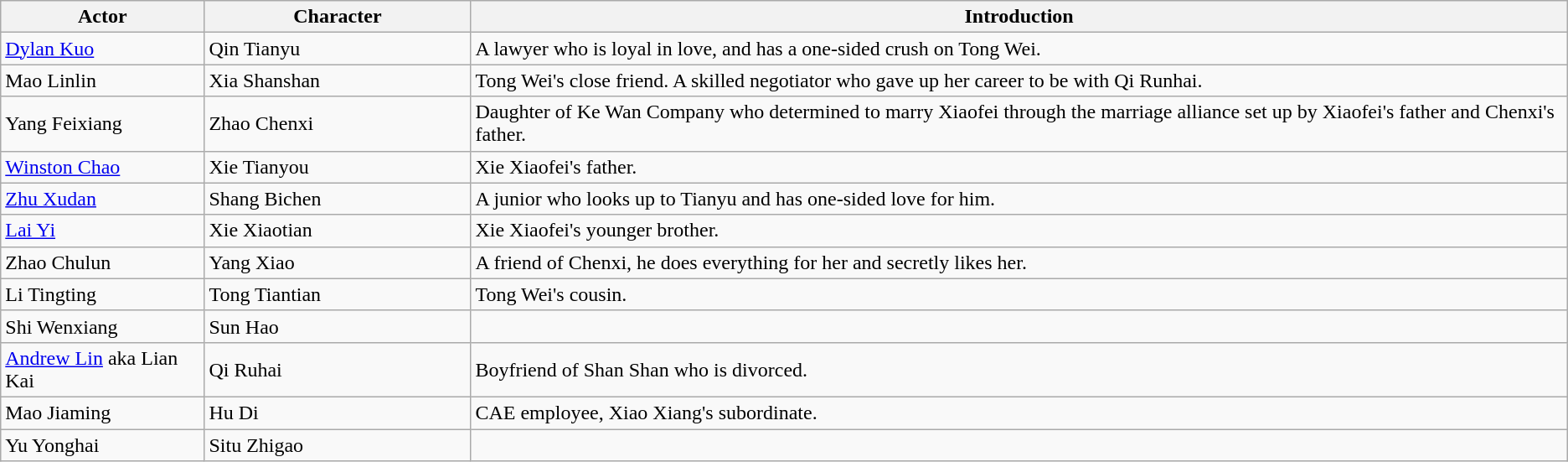<table class="wikitable">
<tr>
<th style="width:13%">Actor</th>
<th style="width:17%">Character</th>
<th>Introduction</th>
</tr>
<tr>
<td><a href='#'>Dylan Kuo</a></td>
<td>Qin Tianyu</td>
<td>A lawyer who is loyal in love, and has a one-sided crush on Tong Wei.</td>
</tr>
<tr>
<td>Mao Linlin</td>
<td>Xia Shanshan</td>
<td>Tong Wei's close friend. A skilled negotiator who gave up her career to be with Qi Runhai.</td>
</tr>
<tr>
<td>Yang Feixiang</td>
<td>Zhao Chenxi</td>
<td>Daughter of Ke Wan Company who determined to marry Xiaofei through the marriage alliance set up by Xiaofei's father and Chenxi's father.</td>
</tr>
<tr>
<td><a href='#'>Winston Chao</a></td>
<td>Xie Tianyou</td>
<td>Xie Xiaofei's father.</td>
</tr>
<tr>
<td><a href='#'>Zhu Xudan</a></td>
<td>Shang Bichen</td>
<td>A junior who looks up to Tianyu and has one-sided love for him.</td>
</tr>
<tr>
<td><a href='#'>Lai Yi</a></td>
<td>Xie Xiaotian</td>
<td>Xie Xiaofei's younger brother.</td>
</tr>
<tr>
<td>Zhao Chulun</td>
<td>Yang Xiao</td>
<td>A friend of Chenxi, he does everything for her and secretly likes her.</td>
</tr>
<tr>
<td>Li Tingting</td>
<td>Tong Tiantian</td>
<td>Tong Wei's cousin.</td>
</tr>
<tr>
<td>Shi Wenxiang</td>
<td>Sun Hao</td>
<td></td>
</tr>
<tr>
<td><a href='#'>Andrew Lin</a> aka Lian Kai</td>
<td>Qi Ruhai</td>
<td>Boyfriend of Shan Shan who is divorced.</td>
</tr>
<tr>
<td>Mao Jiaming</td>
<td>Hu Di</td>
<td>CAE employee, Xiao Xiang's subordinate.</td>
</tr>
<tr>
<td>Yu Yonghai</td>
<td>Situ Zhigao</td>
<td></td>
</tr>
</table>
